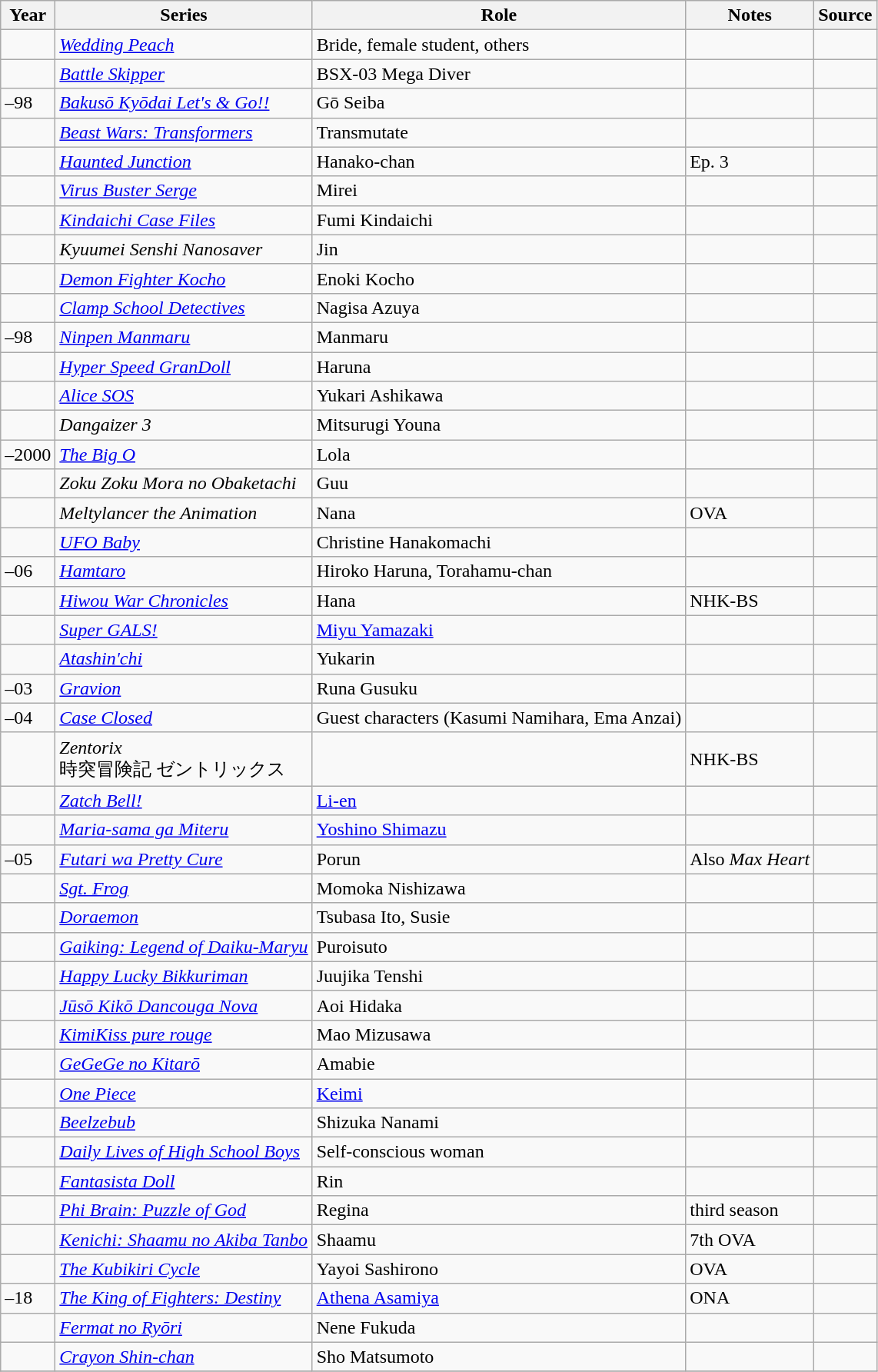<table class="wikitable sortable plainrowheaders">
<tr>
<th>Year</th>
<th>Series</th>
<th>Role</th>
<th class="unsortable">Notes</th>
<th class="unsortable">Source</th>
</tr>
<tr>
<td></td>
<td><em><a href='#'>Wedding Peach</a></em></td>
<td>Bride, female student, others</td>
<td></td>
<td></td>
</tr>
<tr>
<td></td>
<td><em><a href='#'>Battle Skipper</a></em></td>
<td>BSX-03 Mega Diver</td>
<td></td>
<td></td>
</tr>
<tr>
<td>–98</td>
<td><em><a href='#'>Bakusō Kyōdai Let's & Go!!</a></em></td>
<td>Gō Seiba</td>
<td></td>
<td></td>
</tr>
<tr>
<td></td>
<td><em><a href='#'>Beast Wars: Transformers</a></em></td>
<td>Transmutate</td>
<td></td>
<td></td>
</tr>
<tr>
<td></td>
<td><em><a href='#'>Haunted Junction</a></em></td>
<td>Hanako-chan</td>
<td>Ep. 3</td>
<td></td>
</tr>
<tr>
<td></td>
<td><em><a href='#'>Virus Buster Serge</a></em></td>
<td>Mirei</td>
<td></td>
<td></td>
</tr>
<tr>
<td></td>
<td><em><a href='#'>Kindaichi Case Files</a></em></td>
<td>Fumi Kindaichi</td>
<td></td>
<td></td>
</tr>
<tr>
<td></td>
<td><em>Kyuumei Senshi Nanosaver</em></td>
<td>Jin</td>
<td></td>
<td></td>
</tr>
<tr>
<td></td>
<td><em><a href='#'>Demon Fighter Kocho</a></em></td>
<td>Enoki Kocho</td>
<td></td>
<td></td>
</tr>
<tr>
<td></td>
<td><em><a href='#'>Clamp School Detectives</a></em></td>
<td>Nagisa Azuya</td>
<td></td>
<td></td>
</tr>
<tr>
<td>–98</td>
<td><em><a href='#'>Ninpen Manmaru</a></em></td>
<td>Manmaru</td>
<td></td>
<td></td>
</tr>
<tr>
<td></td>
<td><em><a href='#'>Hyper Speed GranDoll</a></em></td>
<td>Haruna</td>
<td></td>
<td></td>
</tr>
<tr>
<td></td>
<td><em><a href='#'>Alice SOS</a></em></td>
<td>Yukari Ashikawa</td>
<td></td>
<td></td>
</tr>
<tr>
<td></td>
<td><em>Dangaizer 3</em></td>
<td>Mitsurugi Youna</td>
<td></td>
<td></td>
</tr>
<tr>
<td>–2000</td>
<td><em><a href='#'>The Big O</a></em></td>
<td>Lola</td>
<td></td>
<td></td>
</tr>
<tr>
<td></td>
<td><em>Zoku Zoku Mora no Obaketachi</em></td>
<td>Guu</td>
<td></td>
<td></td>
</tr>
<tr>
<td></td>
<td><em>Meltylancer the Animation</em></td>
<td>Nana</td>
<td>OVA</td>
<td></td>
</tr>
<tr>
<td></td>
<td><em><a href='#'>UFO Baby</a></em></td>
<td>Christine Hanakomachi</td>
<td></td>
<td></td>
</tr>
<tr>
<td>–06</td>
<td><em><a href='#'>Hamtaro</a></em></td>
<td>Hiroko Haruna, Torahamu-chan</td>
<td></td>
<td></td>
</tr>
<tr>
<td></td>
<td><em><a href='#'>Hiwou War Chronicles</a></em></td>
<td>Hana</td>
<td>NHK-BS</td>
<td></td>
</tr>
<tr>
<td></td>
<td><em><a href='#'>Super GALS!</a></em></td>
<td><a href='#'>Miyu Yamazaki</a></td>
<td></td>
<td></td>
</tr>
<tr>
<td></td>
<td><em><a href='#'>Atashin'chi</a></em></td>
<td>Yukarin</td>
<td></td>
<td></td>
</tr>
<tr>
<td>–03</td>
<td><em><a href='#'>Gravion</a></em></td>
<td>Runa Gusuku</td>
<td></td>
<td></td>
</tr>
<tr>
<td>–04</td>
<td><em><a href='#'>Case Closed</a></em></td>
<td>Guest characters (Kasumi Namihara, Ema Anzai)</td>
<td></td>
<td></td>
</tr>
<tr>
<td></td>
<td><em>Zentorix</em><br> 時突冒険記 ゼントリックス</td>
<td></td>
<td>NHK-BS</td>
<td></td>
</tr>
<tr>
<td></td>
<td><em><a href='#'>Zatch Bell!</a></em></td>
<td><a href='#'>Li-en</a></td>
<td></td>
<td></td>
</tr>
<tr>
<td></td>
<td><em><a href='#'>Maria-sama ga Miteru</a></em></td>
<td><a href='#'>Yoshino Shimazu</a></td>
<td></td>
<td></td>
</tr>
<tr>
<td>–05</td>
<td><em><a href='#'>Futari wa Pretty Cure</a></em></td>
<td>Porun</td>
<td>Also <em>Max Heart</em></td>
<td></td>
</tr>
<tr>
<td></td>
<td><em><a href='#'>Sgt. Frog</a></em></td>
<td>Momoka Nishizawa</td>
<td></td>
<td></td>
</tr>
<tr>
<td></td>
<td><em><a href='#'>Doraemon</a></em></td>
<td>Tsubasa Ito, Susie</td>
<td></td>
<td></td>
</tr>
<tr>
<td></td>
<td><em><a href='#'>Gaiking: Legend of Daiku-Maryu</a></em></td>
<td>Puroisuto</td>
<td></td>
<td></td>
</tr>
<tr>
<td></td>
<td><em><a href='#'>Happy Lucky Bikkuriman</a></em></td>
<td>Juujika Tenshi</td>
<td></td>
<td></td>
</tr>
<tr>
<td></td>
<td><em><a href='#'>Jūsō Kikō Dancouga Nova</a></em></td>
<td>Aoi Hidaka</td>
<td></td>
<td></td>
</tr>
<tr>
<td></td>
<td><em><a href='#'>KimiKiss pure rouge</a></em></td>
<td>Mao Mizusawa</td>
<td></td>
<td></td>
</tr>
<tr>
<td></td>
<td><em><a href='#'>GeGeGe no Kitarō</a></em></td>
<td>Amabie</td>
<td></td>
<td></td>
</tr>
<tr>
<td></td>
<td><em><a href='#'>One Piece</a></em></td>
<td><a href='#'>Keimi</a></td>
<td></td>
</tr>
<tr>
<td></td>
<td><em><a href='#'>Beelzebub</a></em></td>
<td>Shizuka Nanami</td>
<td></td>
<td></td>
</tr>
<tr>
<td></td>
<td><em><a href='#'>Daily Lives of High School Boys</a></em></td>
<td>Self-conscious woman</td>
<td></td>
<td></td>
</tr>
<tr>
<td></td>
<td><em><a href='#'>Fantasista Doll</a></em></td>
<td>Rin</td>
<td></td>
<td></td>
</tr>
<tr>
<td></td>
<td><em><a href='#'>Phi Brain: Puzzle of God</a></em></td>
<td>Regina</td>
<td>third season</td>
<td></td>
</tr>
<tr>
<td></td>
<td><em><a href='#'>Kenichi: Shaamu no Akiba Tanbo</a></em></td>
<td>Shaamu</td>
<td>7th OVA</td>
<td></td>
</tr>
<tr>
<td></td>
<td><em><a href='#'>The Kubikiri Cycle</a></em></td>
<td>Yayoi Sashirono</td>
<td>OVA</td>
<td></td>
</tr>
<tr>
<td>–18</td>
<td><em><a href='#'>The King of Fighters: Destiny</a></em></td>
<td><a href='#'>Athena Asamiya</a></td>
<td>ONA</td>
<td></td>
</tr>
<tr>
<td></td>
<td><em><a href='#'>Fermat no Ryōri</a></em></td>
<td>Nene Fukuda</td>
<td></td>
<td></td>
</tr>
<tr>
<td>  </td>
<td><em><a href='#'>Crayon Shin-chan</a></em></td>
<td>Sho Matsumoto</td>
<td></td>
<td></td>
</tr>
<tr>
</tr>
</table>
